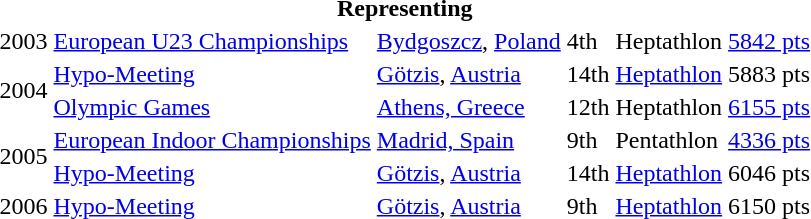<table>
<tr>
<th colspan="6">Representing </th>
</tr>
<tr>
<td>2003</td>
<td><a href='#'>European U23 Championships</a></td>
<td><a href='#'>Bydgoszcz</a>, <a href='#'>Poland</a></td>
<td>4th</td>
<td>Heptathlon</td>
<td><a href='#'>5842 pts</a></td>
</tr>
<tr>
<td rowspan=2>2004</td>
<td><a href='#'>Hypo-Meeting</a></td>
<td><a href='#'>Götzis</a>, <a href='#'>Austria</a></td>
<td>14th</td>
<td><a href='#'>Heptathlon</a></td>
<td>5883 pts</td>
</tr>
<tr>
<td><a href='#'>Olympic Games</a></td>
<td><a href='#'>Athens, Greece</a></td>
<td>12th</td>
<td>Heptathlon</td>
<td><a href='#'>6155 pts</a></td>
</tr>
<tr>
<td rowspan=2>2005</td>
<td><a href='#'>European Indoor Championships</a></td>
<td><a href='#'>Madrid, Spain</a></td>
<td>9th</td>
<td>Pentathlon</td>
<td><a href='#'>4336 pts</a></td>
</tr>
<tr>
<td><a href='#'>Hypo-Meeting</a></td>
<td><a href='#'>Götzis</a>, <a href='#'>Austria</a></td>
<td>14th</td>
<td><a href='#'>Heptathlon</a></td>
<td>6046 pts</td>
</tr>
<tr>
<td>2006</td>
<td><a href='#'>Hypo-Meeting</a></td>
<td><a href='#'>Götzis</a>, <a href='#'>Austria</a></td>
<td>9th</td>
<td><a href='#'>Heptathlon</a></td>
<td>6150 pts</td>
</tr>
</table>
